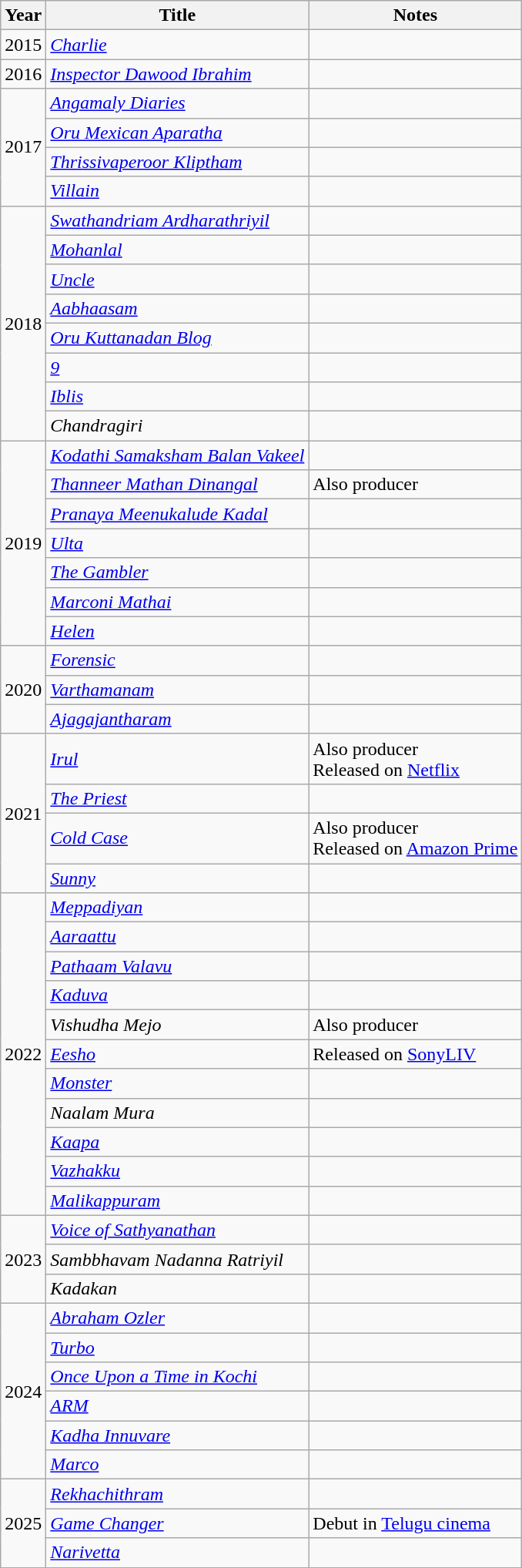<table class="wikitable sortable">
<tr>
<th>Year</th>
<th>Title</th>
<th class="unsortable">Notes</th>
</tr>
<tr>
<td>2015</td>
<td><em><a href='#'>Charlie</a></em></td>
<td></td>
</tr>
<tr>
<td>2016</td>
<td><em><a href='#'>Inspector Dawood Ibrahim</a></em></td>
<td></td>
</tr>
<tr>
<td rowspan="4">2017</td>
<td><em><a href='#'>Angamaly Diaries</a></em></td>
<td></td>
</tr>
<tr>
<td><em><a href='#'>Oru Mexican Aparatha</a></em></td>
<td></td>
</tr>
<tr>
<td><em><a href='#'>Thrissivaperoor Kliptham</a></em></td>
<td></td>
</tr>
<tr>
<td><em><a href='#'>Villain</a></em></td>
<td></td>
</tr>
<tr>
<td rowspan="8">2018</td>
<td><em><a href='#'>Swathandriam Ardharathriyil</a></em></td>
<td></td>
</tr>
<tr>
<td><em><a href='#'>Mohanlal</a></em></td>
<td></td>
</tr>
<tr>
<td><em><a href='#'>Uncle</a></em></td>
<td></td>
</tr>
<tr>
<td><em><a href='#'>Aabhaasam</a></em></td>
<td></td>
</tr>
<tr>
<td><em><a href='#'>Oru Kuttanadan Blog</a></em></td>
<td></td>
</tr>
<tr>
<td><em><a href='#'>9</a></em></td>
<td></td>
</tr>
<tr>
<td><em><a href='#'>Iblis</a></em></td>
<td></td>
</tr>
<tr>
<td><em>Chandragiri</em></td>
<td></td>
</tr>
<tr>
<td rowspan="7">2019</td>
<td><em><a href='#'>Kodathi Samaksham Balan Vakeel</a></em></td>
<td></td>
</tr>
<tr>
<td><em><a href='#'>Thanneer Mathan Dinangal</a></em></td>
<td>Also producer</td>
</tr>
<tr>
<td><em><a href='#'>Pranaya Meenukalude Kadal</a></em></td>
<td></td>
</tr>
<tr>
<td><em><a href='#'>Ulta</a></em></td>
<td></td>
</tr>
<tr>
<td><em><a href='#'>The Gambler</a></em></td>
<td></td>
</tr>
<tr>
<td><em><a href='#'>Marconi Mathai</a></em></td>
<td></td>
</tr>
<tr>
<td><em><a href='#'>Helen</a></em></td>
<td></td>
</tr>
<tr>
<td rowspan="3">2020</td>
<td><a href='#'><em>Forensic</em></a></td>
<td></td>
</tr>
<tr>
<td><em><a href='#'>Varthamanam</a></em></td>
<td></td>
</tr>
<tr>
<td><em><a href='#'>Ajagajantharam</a></em></td>
<td></td>
</tr>
<tr>
<td rowspan="4">2021</td>
<td><em><a href='#'>Irul</a></em></td>
<td>Also producer<br>Released on <a href='#'>Netflix</a></td>
</tr>
<tr>
<td><em><a href='#'>The Priest</a></em></td>
<td></td>
</tr>
<tr>
<td><em><a href='#'>Cold Case</a></em></td>
<td>Also producer<br>Released on <a href='#'>Amazon Prime</a></td>
</tr>
<tr>
<td><em><a href='#'>Sunny</a></em></td>
<td></td>
</tr>
<tr>
<td rowspan="11">2022</td>
<td><em><a href='#'>Meppadiyan</a></em></td>
<td></td>
</tr>
<tr>
<td><em><a href='#'>Aaraattu</a></em></td>
<td></td>
</tr>
<tr>
<td><em><a href='#'>Pathaam Valavu</a></em></td>
<td></td>
</tr>
<tr>
<td><em><a href='#'>Kaduva</a></em></td>
<td></td>
</tr>
<tr>
<td><em>Vishudha Mejo</em></td>
<td>Also producer</td>
</tr>
<tr>
<td><em><a href='#'>Eesho</a></em></td>
<td>Released on <a href='#'>SonyLIV</a></td>
</tr>
<tr>
<td><em><a href='#'>Monster</a></em></td>
<td></td>
</tr>
<tr>
<td><em>Naalam Mura</em></td>
<td></td>
</tr>
<tr>
<td><em><a href='#'>Kaapa</a></em></td>
<td></td>
</tr>
<tr>
<td><em><a href='#'>Vazhakku</a></em></td>
<td></td>
</tr>
<tr>
<td><em><a href='#'>Malikappuram</a></em></td>
<td></td>
</tr>
<tr>
<td rowspan="3">2023</td>
<td><em><a href='#'>Voice of Sathyanathan</a></em></td>
<td></td>
</tr>
<tr>
<td><em>Sambbhavam Nadanna Ratriyil</em></td>
<td></td>
</tr>
<tr>
<td><em>Kadakan</em></td>
<td></td>
</tr>
<tr>
<td rowspan="6">2024</td>
<td><em><a href='#'>Abraham Ozler</a></em></td>
<td></td>
</tr>
<tr>
<td><em><a href='#'>Turbo</a></em></td>
<td></td>
</tr>
<tr>
<td><em><a href='#'>Once Upon a Time in Kochi</a></em></td>
<td></td>
</tr>
<tr>
<td><em><a href='#'>ARM</a></em></td>
<td></td>
</tr>
<tr>
<td><em><a href='#'>Kadha Innuvare</a></em></td>
<td></td>
</tr>
<tr>
<td><em><a href='#'>Marco</a></em></td>
<td></td>
</tr>
<tr>
<td rowspan=3>2025</td>
<td><em><a href='#'>Rekhachithram</a></em></td>
<td></td>
</tr>
<tr>
<td><em><a href='#'>Game Changer</a></em></td>
<td>Debut in <a href='#'>Telugu cinema</a></td>
</tr>
<tr>
<td><em><a href='#'>Narivetta</a></em></td>
<td></td>
</tr>
<tr>
</tr>
</table>
